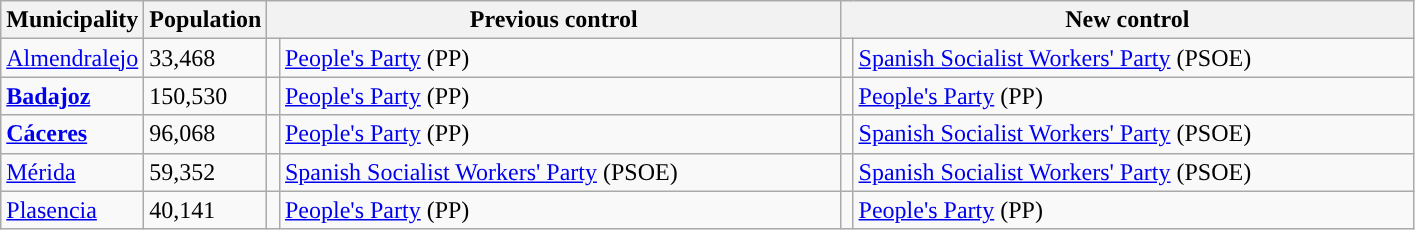<table class="wikitable sortable">
<tr>
<th>Municipality</th>
<th>Population</th>
<th colspan="2" style="width:375px;">Previous control</th>
<th colspan="2" style="width:375px;">New control</th>
</tr>
<tr>
<td><a href='#'>Almendralejo</a></td>
<td>33,468</td>
<td width="1" style="color:inherit;background:"></td>
<td><a href='#'>People's Party</a> (PP)</td>
<td width="1" style="color:inherit;background:"></td>
<td><a href='#'>Spanish Socialist Workers' Party</a> (PSOE)</td>
</tr>
<tr>
<td><strong><a href='#'>Badajoz</a></strong></td>
<td>150,530</td>
<td style="color:inherit;background:"></td>
<td><a href='#'>People's Party</a> (PP)</td>
<td style="color:inherit;background:"></td>
<td><a href='#'>People's Party</a> (PP)</td>
</tr>
<tr>
<td><strong><a href='#'>Cáceres</a></strong></td>
<td>96,068</td>
<td style="color:inherit;background:"></td>
<td><a href='#'>People's Party</a> (PP)</td>
<td style="color:inherit;background:"></td>
<td><a href='#'>Spanish Socialist Workers' Party</a> (PSOE)</td>
</tr>
<tr>
<td><a href='#'>Mérida</a></td>
<td>59,352</td>
<td style="color:inherit;background:"></td>
<td><a href='#'>Spanish Socialist Workers' Party</a> (PSOE)</td>
<td style="color:inherit;background:"></td>
<td><a href='#'>Spanish Socialist Workers' Party</a> (PSOE)</td>
</tr>
<tr>
<td><a href='#'>Plasencia</a></td>
<td>40,141</td>
<td style="color:inherit;background:"></td>
<td><a href='#'>People's Party</a> (PP)</td>
<td style="color:inherit;background:"></td>
<td><a href='#'>People's Party</a> (PP)</td>
</tr>
</table>
